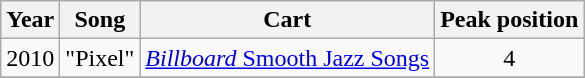<table class="wikitable">
<tr>
<th>Year</th>
<th>Song</th>
<th>Cart</th>
<th>Peak position</th>
</tr>
<tr>
<td>2010</td>
<td>"Pixel"</td>
<td><a href='#'><em>Billboard</em> Smooth Jazz Songs</a></td>
<td align=center>4</td>
</tr>
<tr>
</tr>
</table>
